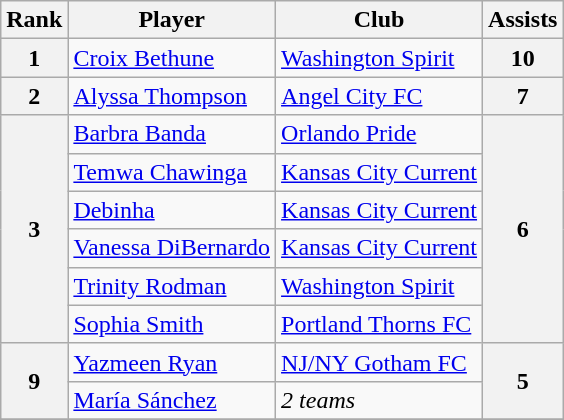<table class="wikitable">
<tr>
<th scope="col">Rank</th>
<th scope="col">Player</th>
<th scope="col">Club</th>
<th scope="col">Assists</th>
</tr>
<tr>
<th rowspan=1 scope="row">1</th>
<td> <a href='#'>Croix Bethune</a></td>
<td><a href='#'>Washington Spirit</a></td>
<th rowspan=1 scope="row">10</th>
</tr>
<tr>
<th rowspan=1 scope="row">2</th>
<td> <a href='#'>Alyssa Thompson</a></td>
<td><a href='#'>Angel City FC</a></td>
<th rowspan=1 scope="row">7</th>
</tr>
<tr>
<th rowspan=6 scope="row">3</th>
<td> <a href='#'>Barbra Banda</a></td>
<td><a href='#'>Orlando Pride</a></td>
<th rowspan=6 scope="row">6</th>
</tr>
<tr>
<td> <a href='#'>Temwa Chawinga</a></td>
<td><a href='#'>Kansas City Current</a></td>
</tr>
<tr>
<td> <a href='#'>Debinha</a></td>
<td><a href='#'>Kansas City Current</a></td>
</tr>
<tr>
<td> <a href='#'>Vanessa DiBernardo</a></td>
<td><a href='#'>Kansas City Current</a></td>
</tr>
<tr>
<td> <a href='#'>Trinity Rodman</a></td>
<td><a href='#'>Washington Spirit</a></td>
</tr>
<tr>
<td> <a href='#'>Sophia Smith</a></td>
<td><a href='#'>Portland Thorns FC</a></td>
</tr>
<tr>
<th rowspan=2 scope="row">9</th>
<td> <a href='#'>Yazmeen Ryan</a></td>
<td><a href='#'>NJ/NY Gotham FC</a></td>
<th rowspan=2 scope="row">5</th>
</tr>
<tr>
<td> <a href='#'>María Sánchez</a></td>
<td><em>2 teams</em></td>
</tr>
<tr>
</tr>
</table>
